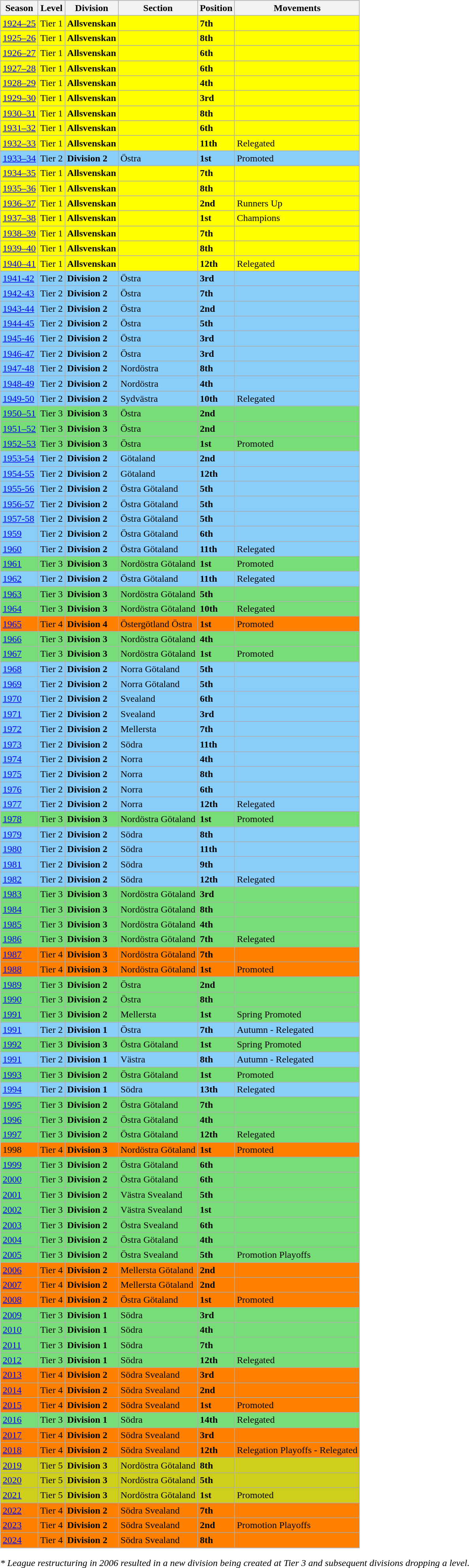<table>
<tr>
<td valign="top" width=0%><br><table class="wikitable">
<tr style="background:#f0f6fa;">
<th><strong>Season</strong></th>
<th><strong>Level</strong></th>
<th><strong>Division</strong></th>
<th><strong>Section</strong></th>
<th><strong>Position</strong></th>
<th><strong>Movements</strong></th>
</tr>
<tr>
<td style="background:#FFFF00;"><a href='#'>1924–25</a></td>
<td style="background:#FFFF00;">Tier 1</td>
<td style="background:#FFFF00;"><strong>  Allsvenskan </strong></td>
<td style="background:#FFFF00;"></td>
<td style="background:#FFFF00;"><strong>7th</strong></td>
<td style="background:#FFFF00;"></td>
</tr>
<tr>
<td style="background:#FFFF00;"><a href='#'>1925–26</a></td>
<td style="background:#FFFF00;">Tier 1</td>
<td style="background:#FFFF00;"><strong>  Allsvenskan </strong></td>
<td style="background:#FFFF00;"></td>
<td style="background:#FFFF00;"><strong>8th</strong></td>
<td style="background:#FFFF00;"></td>
</tr>
<tr>
<td style="background:#FFFF00;"><a href='#'>1926–27</a></td>
<td style="background:#FFFF00;">Tier 1</td>
<td style="background:#FFFF00;"><strong>  Allsvenskan </strong></td>
<td style="background:#FFFF00;"></td>
<td style="background:#FFFF00;"><strong>6th</strong></td>
<td style="background:#FFFF00;"></td>
</tr>
<tr>
<td style="background:#FFFF00;"><a href='#'>1927–28</a></td>
<td style="background:#FFFF00;">Tier 1</td>
<td style="background:#FFFF00;"><strong>  Allsvenskan </strong></td>
<td style="background:#FFFF00;"></td>
<td style="background:#FFFF00;"><strong>6th</strong></td>
<td style="background:#FFFF00;"></td>
</tr>
<tr>
<td style="background:#FFFF00;"><a href='#'>1928–29</a></td>
<td style="background:#FFFF00;">Tier 1</td>
<td style="background:#FFFF00;"><strong>  Allsvenskan </strong></td>
<td style="background:#FFFF00;"></td>
<td style="background:#FFFF00;"><strong>4th</strong></td>
<td style="background:#FFFF00;"></td>
</tr>
<tr>
<td style="background:#FFFF00;"><a href='#'>1929–30</a></td>
<td style="background:#FFFF00;">Tier 1</td>
<td style="background:#FFFF00;"><strong>  Allsvenskan </strong></td>
<td style="background:#FFFF00;"></td>
<td style="background:#FFFF00;"><strong>3rd</strong></td>
<td style="background:#FFFF00;"></td>
</tr>
<tr>
<td style="background:#FFFF00;"><a href='#'>1930–31</a></td>
<td style="background:#FFFF00;">Tier 1</td>
<td style="background:#FFFF00;"><strong>  Allsvenskan </strong></td>
<td style="background:#FFFF00;"></td>
<td style="background:#FFFF00;"><strong>8th</strong></td>
<td style="background:#FFFF00;"></td>
</tr>
<tr>
<td style="background:#FFFF00;"><a href='#'>1931–32</a></td>
<td style="background:#FFFF00;">Tier 1</td>
<td style="background:#FFFF00;"><strong>  Allsvenskan </strong></td>
<td style="background:#FFFF00;"></td>
<td style="background:#FFFF00;"><strong>6th</strong></td>
<td style="background:#FFFF00;"></td>
</tr>
<tr>
<td style="background:#FFFF00;"><a href='#'>1932–33</a></td>
<td style="background:#FFFF00;">Tier 1</td>
<td style="background:#FFFF00;"><strong>  Allsvenskan </strong></td>
<td style="background:#FFFF00;"></td>
<td style="background:#FFFF00;"><strong>11th</strong></td>
<td style="background:#FFFF00;">Relegated</td>
</tr>
<tr>
<td style="background:#87CEFA;"><a href='#'>1933–34</a></td>
<td style="background:#87CEFA;">Tier 2</td>
<td style="background:#87CEFA;"><strong>Division 2</strong></td>
<td style="background:#87CEFA;">Östra</td>
<td style="background:#87CEFA;"><strong>1st</strong></td>
<td style="background:#87CEFA;">Promoted</td>
</tr>
<tr>
<td style="background:#FFFF00;"><a href='#'>1934–35</a></td>
<td style="background:#FFFF00;">Tier 1</td>
<td style="background:#FFFF00;"><strong>  Allsvenskan </strong></td>
<td style="background:#FFFF00;"></td>
<td style="background:#FFFF00;"><strong>7th</strong></td>
<td style="background:#FFFF00;"></td>
</tr>
<tr>
<td style="background:#FFFF00;"><a href='#'>1935–36</a></td>
<td style="background:#FFFF00;">Tier 1</td>
<td style="background:#FFFF00;"><strong>  Allsvenskan </strong></td>
<td style="background:#FFFF00;"></td>
<td style="background:#FFFF00;"><strong>8th</strong></td>
<td style="background:#FFFF00;"></td>
</tr>
<tr>
<td style="background:#FFFF00;"><a href='#'>1936–37</a></td>
<td style="background:#FFFF00;">Tier 1</td>
<td style="background:#FFFF00;"><strong>  Allsvenskan </strong></td>
<td style="background:#FFFF00;"></td>
<td style="background:#FFFF00;"><strong>2nd</strong></td>
<td style="background:#FFFF00;">Runners Up</td>
</tr>
<tr>
<td style="background:#FFFF00;"><a href='#'>1937–38</a></td>
<td style="background:#FFFF00;">Tier 1</td>
<td style="background:#FFFF00;"><strong>  Allsvenskan </strong></td>
<td style="background:#FFFF00;"></td>
<td style="background:#FFFF00;"><strong>1st</strong></td>
<td style="background:#FFFF00;">Champions</td>
</tr>
<tr>
<td style="background:#FFFF00;"><a href='#'>1938–39</a></td>
<td style="background:#FFFF00;">Tier 1</td>
<td style="background:#FFFF00;"><strong>  Allsvenskan </strong></td>
<td style="background:#FFFF00;"></td>
<td style="background:#FFFF00;"><strong>7th</strong></td>
<td style="background:#FFFF00;"></td>
</tr>
<tr>
<td style="background:#FFFF00;"><a href='#'>1939–40</a></td>
<td style="background:#FFFF00;">Tier 1</td>
<td style="background:#FFFF00;"><strong>  Allsvenskan </strong></td>
<td style="background:#FFFF00;"></td>
<td style="background:#FFFF00;"><strong>8th</strong></td>
<td style="background:#FFFF00;"></td>
</tr>
<tr>
<td style="background:#FFFF00;"><a href='#'>1940–41</a></td>
<td style="background:#FFFF00;">Tier 1</td>
<td style="background:#FFFF00;"><strong>  Allsvenskan </strong></td>
<td style="background:#FFFF00;"></td>
<td style="background:#FFFF00;"><strong>12th</strong></td>
<td style="background:#FFFF00;">Relegated</td>
</tr>
<tr>
<td style="background:#87CEFA;"><a href='#'>1941-42</a></td>
<td style="background:#87CEFA;">Tier 2</td>
<td style="background:#87CEFA;"><strong>Division 2</strong></td>
<td style="background:#87CEFA;">Östra</td>
<td style="background:#87CEFA;"><strong>3rd</strong></td>
<td style="background:#87CEFA;"></td>
</tr>
<tr>
<td style="background:#87CEFA;"><a href='#'>1942-43</a></td>
<td style="background:#87CEFA;">Tier 2</td>
<td style="background:#87CEFA;"><strong>Division 2</strong></td>
<td style="background:#87CEFA;">Östra</td>
<td style="background:#87CEFA;"><strong>7th</strong></td>
<td style="background:#87CEFA;"></td>
</tr>
<tr>
<td style="background:#87CEFA;"><a href='#'>1943-44</a></td>
<td style="background:#87CEFA;">Tier 2</td>
<td style="background:#87CEFA;"><strong>Division 2</strong></td>
<td style="background:#87CEFA;">Östra</td>
<td style="background:#87CEFA;"><strong>2nd</strong></td>
<td style="background:#87CEFA;"></td>
</tr>
<tr>
<td style="background:#87CEFA;"><a href='#'>1944-45</a></td>
<td style="background:#87CEFA;">Tier 2</td>
<td style="background:#87CEFA;"><strong>Division 2</strong></td>
<td style="background:#87CEFA;">Östra</td>
<td style="background:#87CEFA;"><strong>5th</strong></td>
<td style="background:#87CEFA;"></td>
</tr>
<tr>
<td style="background:#87CEFA;"><a href='#'>1945-46</a></td>
<td style="background:#87CEFA;">Tier 2</td>
<td style="background:#87CEFA;"><strong>Division 2</strong></td>
<td style="background:#87CEFA;">Östra</td>
<td style="background:#87CEFA;"><strong>3rd</strong></td>
<td style="background:#87CEFA;"></td>
</tr>
<tr>
<td style="background:#87CEFA;"><a href='#'>1946-47</a></td>
<td style="background:#87CEFA;">Tier 2</td>
<td style="background:#87CEFA;"><strong>Division 2</strong></td>
<td style="background:#87CEFA;">Östra</td>
<td style="background:#87CEFA;"><strong>3rd</strong></td>
<td style="background:#87CEFA;"></td>
</tr>
<tr>
<td style="background:#87CEFA;"><a href='#'>1947-48</a></td>
<td style="background:#87CEFA;">Tier 2</td>
<td style="background:#87CEFA;"><strong>Division 2</strong></td>
<td style="background:#87CEFA;">Nordöstra</td>
<td style="background:#87CEFA;"><strong>8th</strong></td>
<td style="background:#87CEFA;"></td>
</tr>
<tr>
<td style="background:#87CEFA;"><a href='#'>1948-49</a></td>
<td style="background:#87CEFA;">Tier 2</td>
<td style="background:#87CEFA;"><strong>Division 2</strong></td>
<td style="background:#87CEFA;">Nordöstra</td>
<td style="background:#87CEFA;"><strong>4th</strong></td>
<td style="background:#87CEFA;"></td>
</tr>
<tr>
<td style="background:#87CEFA;"><a href='#'>1949-50</a></td>
<td style="background:#87CEFA;">Tier 2</td>
<td style="background:#87CEFA;"><strong>Division 2</strong></td>
<td style="background:#87CEFA;">Sydvästra</td>
<td style="background:#87CEFA;"><strong>10th</strong></td>
<td style="background:#87CEFA;">Relegated</td>
</tr>
<tr>
<td style="background:#77DD77;"><a href='#'>1950–51</a></td>
<td style="background:#77DD77;">Tier 3</td>
<td style="background:#77DD77;"><strong>Division 3</strong></td>
<td style="background:#77DD77;">Östra</td>
<td style="background:#77DD77;"><strong>2nd</strong></td>
<td style="background:#77DD77;"></td>
</tr>
<tr>
<td style="background:#77DD77;"><a href='#'>1951–52</a></td>
<td style="background:#77DD77;">Tier 3</td>
<td style="background:#77DD77;"><strong>Division 3</strong></td>
<td style="background:#77DD77;">Östra</td>
<td style="background:#77DD77;"><strong>2nd</strong></td>
<td style="background:#77DD77;"></td>
</tr>
<tr>
<td style="background:#77DD77;"><a href='#'>1952–53</a></td>
<td style="background:#77DD77;">Tier 3</td>
<td style="background:#77DD77;"><strong>Division 3</strong></td>
<td style="background:#77DD77;">Östra</td>
<td style="background:#77DD77;"><strong>1st</strong></td>
<td style="background:#77DD77;">Promoted</td>
</tr>
<tr>
<td style="background:#87CEFA;"><a href='#'>1953-54</a></td>
<td style="background:#87CEFA;">Tier 2</td>
<td style="background:#87CEFA;"><strong>Division 2</strong></td>
<td style="background:#87CEFA;">Götaland</td>
<td style="background:#87CEFA;"><strong>2nd</strong></td>
<td style="background:#87CEFA;"></td>
</tr>
<tr>
<td style="background:#87CEFA;"><a href='#'>1954-55</a></td>
<td style="background:#87CEFA;">Tier 2</td>
<td style="background:#87CEFA;"><strong>Division 2</strong></td>
<td style="background:#87CEFA;">Götaland</td>
<td style="background:#87CEFA;"><strong>12th</strong></td>
<td style="background:#87CEFA;"></td>
</tr>
<tr>
<td style="background:#87CEFA;"><a href='#'>1955-56</a></td>
<td style="background:#87CEFA;">Tier 2</td>
<td style="background:#87CEFA;"><strong>Division 2</strong></td>
<td style="background:#87CEFA;">Östra Götaland</td>
<td style="background:#87CEFA;"><strong>5th</strong></td>
<td style="background:#87CEFA;"></td>
</tr>
<tr>
<td style="background:#87CEFA;"><a href='#'>1956-57</a></td>
<td style="background:#87CEFA;">Tier 2</td>
<td style="background:#87CEFA;"><strong>Division 2</strong></td>
<td style="background:#87CEFA;">Östra Götaland</td>
<td style="background:#87CEFA;"><strong>5th</strong></td>
<td style="background:#87CEFA;"></td>
</tr>
<tr>
<td style="background:#87CEFA;"><a href='#'>1957-58</a></td>
<td style="background:#87CEFA;">Tier 2</td>
<td style="background:#87CEFA;"><strong>Division 2</strong></td>
<td style="background:#87CEFA;">Östra Götaland</td>
<td style="background:#87CEFA;"><strong>5th</strong></td>
<td style="background:#87CEFA;"></td>
</tr>
<tr>
<td style="background:#87CEFA;"><a href='#'>1959</a></td>
<td style="background:#87CEFA;">Tier 2</td>
<td style="background:#87CEFA;"><strong>Division 2</strong></td>
<td style="background:#87CEFA;">Östra Götaland</td>
<td style="background:#87CEFA;"><strong>6th</strong></td>
<td style="background:#87CEFA;"></td>
</tr>
<tr>
<td style="background:#87CEFA;"><a href='#'>1960</a></td>
<td style="background:#87CEFA;">Tier 2</td>
<td style="background:#87CEFA;"><strong>Division 2</strong></td>
<td style="background:#87CEFA;">Östra Götaland</td>
<td style="background:#87CEFA;"><strong>11th</strong></td>
<td style="background:#87CEFA;">Relegated</td>
</tr>
<tr>
<td style="background:#77DD77;"><a href='#'>1961</a></td>
<td style="background:#77DD77;">Tier 3</td>
<td style="background:#77DD77;"><strong>Division 3</strong></td>
<td style="background:#77DD77;">Nordöstra Götaland</td>
<td style="background:#77DD77;"><strong>1st</strong></td>
<td style="background:#77DD77;">Promoted</td>
</tr>
<tr>
<td style="background:#87CEFA;"><a href='#'>1962</a></td>
<td style="background:#87CEFA;">Tier 2</td>
<td style="background:#87CEFA;"><strong>Division 2</strong></td>
<td style="background:#87CEFA;">Östra Götaland</td>
<td style="background:#87CEFA;"><strong>11th</strong></td>
<td style="background:#87CEFA;">Relegated</td>
</tr>
<tr>
<td style="background:#77DD77;"><a href='#'>1963</a></td>
<td style="background:#77DD77;">Tier 3</td>
<td style="background:#77DD77;"><strong>Division 3</strong></td>
<td style="background:#77DD77;">Nordöstra Götaland</td>
<td style="background:#77DD77;"><strong>5th</strong></td>
<td style="background:#77DD77;"></td>
</tr>
<tr>
<td style="background:#77DD77;"><a href='#'>1964</a></td>
<td style="background:#77DD77;">Tier 3</td>
<td style="background:#77DD77;"><strong>Division 3</strong></td>
<td style="background:#77DD77;">Nordöstra Götaland</td>
<td style="background:#77DD77;"><strong>10th</strong></td>
<td style="background:#77DD77;">Relegated</td>
</tr>
<tr>
<td style="background:#FF7F00;"><a href='#'>1965</a></td>
<td style="background:#FF7F00;">Tier 4</td>
<td style="background:#FF7F00;"><strong>Division 4</strong></td>
<td style="background:#FF7F00;">Östergötland Östra</td>
<td style="background:#FF7F00;"><strong>1st</strong></td>
<td style="background:#FF7F00;">Promoted</td>
</tr>
<tr>
<td style="background:#77DD77;"><a href='#'>1966</a></td>
<td style="background:#77DD77;">Tier 3</td>
<td style="background:#77DD77;"><strong>Division 3</strong></td>
<td style="background:#77DD77;">Nordöstra Götaland</td>
<td style="background:#77DD77;"><strong>4th</strong></td>
<td style="background:#77DD77;"></td>
</tr>
<tr>
<td style="background:#77DD77;"><a href='#'>1967</a></td>
<td style="background:#77DD77;">Tier 3</td>
<td style="background:#77DD77;"><strong>Division 3</strong></td>
<td style="background:#77DD77;">Nordöstra Götaland</td>
<td style="background:#77DD77;"><strong>1st</strong></td>
<td style="background:#77DD77;">Promoted</td>
</tr>
<tr>
<td style="background:#87CEFA;"><a href='#'>1968</a></td>
<td style="background:#87CEFA;">Tier 2</td>
<td style="background:#87CEFA;"><strong>Division 2</strong></td>
<td style="background:#87CEFA;">Norra Götaland</td>
<td style="background:#87CEFA;"><strong>5th</strong></td>
<td style="background:#87CEFA;"></td>
</tr>
<tr>
<td style="background:#87CEFA;"><a href='#'>1969</a></td>
<td style="background:#87CEFA;">Tier 2</td>
<td style="background:#87CEFA;"><strong>Division 2</strong></td>
<td style="background:#87CEFA;">Norra Götaland</td>
<td style="background:#87CEFA;"><strong>5th</strong></td>
<td style="background:#87CEFA;"></td>
</tr>
<tr>
<td style="background:#87CEFA;"><a href='#'>1970</a></td>
<td style="background:#87CEFA;">Tier 2</td>
<td style="background:#87CEFA;"><strong>Division 2</strong></td>
<td style="background:#87CEFA;">Svealand</td>
<td style="background:#87CEFA;"><strong>6th</strong></td>
<td style="background:#87CEFA;"></td>
</tr>
<tr>
<td style="background:#87CEFA;"><a href='#'>1971</a></td>
<td style="background:#87CEFA;">Tier 2</td>
<td style="background:#87CEFA;"><strong>Division 2</strong></td>
<td style="background:#87CEFA;">Svealand</td>
<td style="background:#87CEFA;"><strong>3rd</strong></td>
<td style="background:#87CEFA;"></td>
</tr>
<tr>
<td style="background:#87CEFA;"><a href='#'>1972</a></td>
<td style="background:#87CEFA;">Tier 2</td>
<td style="background:#87CEFA;"><strong>Division 2</strong></td>
<td style="background:#87CEFA;">Mellersta</td>
<td style="background:#87CEFA;"><strong>7th</strong></td>
<td style="background:#87CEFA;"></td>
</tr>
<tr>
<td style="background:#87CEFA;"><a href='#'>1973</a></td>
<td style="background:#87CEFA;">Tier 2</td>
<td style="background:#87CEFA;"><strong>Division 2</strong></td>
<td style="background:#87CEFA;">Södra</td>
<td style="background:#87CEFA;"><strong>11th</strong></td>
<td style="background:#87CEFA;"></td>
</tr>
<tr>
<td style="background:#87CEFA;"><a href='#'>1974</a></td>
<td style="background:#87CEFA;">Tier 2</td>
<td style="background:#87CEFA;"><strong>Division 2</strong></td>
<td style="background:#87CEFA;">Norra</td>
<td style="background:#87CEFA;"><strong>4th</strong></td>
<td style="background:#87CEFA;"></td>
</tr>
<tr>
<td style="background:#87CEFA;"><a href='#'>1975</a></td>
<td style="background:#87CEFA;">Tier 2</td>
<td style="background:#87CEFA;"><strong>Division 2</strong></td>
<td style="background:#87CEFA;">Norra</td>
<td style="background:#87CEFA;"><strong>8th</strong></td>
<td style="background:#87CEFA;"></td>
</tr>
<tr>
<td style="background:#87CEFA;"><a href='#'>1976</a></td>
<td style="background:#87CEFA;">Tier 2</td>
<td style="background:#87CEFA;"><strong>Division 2</strong></td>
<td style="background:#87CEFA;">Norra</td>
<td style="background:#87CEFA;"><strong>6th</strong></td>
<td style="background:#87CEFA;"></td>
</tr>
<tr>
<td style="background:#87CEFA;"><a href='#'>1977</a></td>
<td style="background:#87CEFA;">Tier 2</td>
<td style="background:#87CEFA;"><strong>Division 2</strong></td>
<td style="background:#87CEFA;">Norra</td>
<td style="background:#87CEFA;"><strong>12th</strong></td>
<td style="background:#87CEFA;">Relegated</td>
</tr>
<tr>
<td style="background:#77DD77;"><a href='#'>1978</a></td>
<td style="background:#77DD77;">Tier 3</td>
<td style="background:#77DD77;"><strong>Division 3</strong></td>
<td style="background:#77DD77;">Nordöstra Götaland</td>
<td style="background:#77DD77;"><strong>1st</strong></td>
<td style="background:#77DD77;">Promoted</td>
</tr>
<tr>
<td style="background:#87CEFA;"><a href='#'>1979</a></td>
<td style="background:#87CEFA;">Tier 2</td>
<td style="background:#87CEFA;"><strong>Division 2</strong></td>
<td style="background:#87CEFA;">Södra</td>
<td style="background:#87CEFA;"><strong>8th</strong></td>
<td style="background:#87CEFA;"></td>
</tr>
<tr>
<td style="background:#87CEFA;"><a href='#'>1980</a></td>
<td style="background:#87CEFA;">Tier 2</td>
<td style="background:#87CEFA;"><strong>Division 2</strong></td>
<td style="background:#87CEFA;">Södra</td>
<td style="background:#87CEFA;"><strong>11th</strong></td>
<td style="background:#87CEFA;"></td>
</tr>
<tr>
<td style="background:#87CEFA;"><a href='#'>1981</a></td>
<td style="background:#87CEFA;">Tier 2</td>
<td style="background:#87CEFA;"><strong>Division 2</strong></td>
<td style="background:#87CEFA;">Södra</td>
<td style="background:#87CEFA;"><strong>9th</strong></td>
<td style="background:#87CEFA;"></td>
</tr>
<tr>
<td style="background:#87CEFA;"><a href='#'>1982</a></td>
<td style="background:#87CEFA;">Tier 2</td>
<td style="background:#87CEFA;"><strong>Division 2</strong></td>
<td style="background:#87CEFA;">Södra</td>
<td style="background:#87CEFA;"><strong>12th</strong></td>
<td style="background:#87CEFA;">Relegated</td>
</tr>
<tr>
<td style="background:#77DD77;"><a href='#'>1983</a></td>
<td style="background:#77DD77;">Tier 3</td>
<td style="background:#77DD77;"><strong>Division 3</strong></td>
<td style="background:#77DD77;">Nordöstra Götaland</td>
<td style="background:#77DD77;"><strong>3rd</strong></td>
<td style="background:#77DD77;"></td>
</tr>
<tr>
<td style="background:#77DD77;"><a href='#'>1984</a></td>
<td style="background:#77DD77;">Tier 3</td>
<td style="background:#77DD77;"><strong>Division 3</strong></td>
<td style="background:#77DD77;">Nordöstra Götaland</td>
<td style="background:#77DD77;"><strong>8th</strong></td>
<td style="background:#77DD77;"></td>
</tr>
<tr>
<td style="background:#77DD77;"><a href='#'>1985</a></td>
<td style="background:#77DD77;">Tier 3</td>
<td style="background:#77DD77;"><strong>Division 3</strong></td>
<td style="background:#77DD77;">Nordöstra Götaland</td>
<td style="background:#77DD77;"><strong>4th</strong></td>
<td style="background:#77DD77;"></td>
</tr>
<tr>
<td style="background:#77DD77;"><a href='#'>1986</a></td>
<td style="background:#77DD77;">Tier 3</td>
<td style="background:#77DD77;"><strong>Division 3</strong></td>
<td style="background:#77DD77;">Nordöstra Götaland</td>
<td style="background:#77DD77;"><strong>7th</strong></td>
<td style="background:#77DD77;">Relegated</td>
</tr>
<tr>
<td style="background:#FF7F00;"><a href='#'>1987</a></td>
<td style="background:#FF7F00;">Tier 4</td>
<td style="background:#FF7F00;"><strong>Division 3</strong></td>
<td style="background:#FF7F00;">Nordöstra Götaland</td>
<td style="background:#FF7F00;"><strong>7th</strong></td>
<td style="background:#FF7F00;"></td>
</tr>
<tr>
<td style="background:#FF7F00;"><a href='#'>1988</a></td>
<td style="background:#FF7F00;">Tier 4</td>
<td style="background:#FF7F00;"><strong>Division 3</strong></td>
<td style="background:#FF7F00;">Nordöstra Götaland</td>
<td style="background:#FF7F00;"><strong>1st</strong></td>
<td style="background:#FF7F00;">Promoted</td>
</tr>
<tr>
<td style="background:#77DD77;"><a href='#'>1989</a></td>
<td style="background:#77DD77;">Tier 3</td>
<td style="background:#77DD77;"><strong>Division 2</strong></td>
<td style="background:#77DD77;">Östra</td>
<td style="background:#77DD77;"><strong>2nd</strong></td>
<td style="background:#77DD77;"></td>
</tr>
<tr>
<td style="background:#77DD77;"><a href='#'>1990</a></td>
<td style="background:#77DD77;">Tier 3</td>
<td style="background:#77DD77;"><strong>Division 2</strong></td>
<td style="background:#77DD77;">Östra</td>
<td style="background:#77DD77;"><strong>8th</strong></td>
<td style="background:#77DD77;"></td>
</tr>
<tr>
<td style="background:#77DD77;"><a href='#'>1991</a></td>
<td style="background:#77DD77;">Tier 3</td>
<td style="background:#77DD77;"><strong>Division 2</strong></td>
<td style="background:#77DD77;">Mellersta</td>
<td style="background:#77DD77;"><strong>1st</strong></td>
<td style="background:#77DD77;">Spring Promoted</td>
</tr>
<tr>
<td style="background:#87CEFA;"><a href='#'>1991</a></td>
<td style="background:#87CEFA;">Tier 2</td>
<td style="background:#87CEFA;"><strong>Division 1</strong></td>
<td style="background:#87CEFA;">Östra</td>
<td style="background:#87CEFA;"><strong>7th</strong></td>
<td style="background:#87CEFA;">Autumn - Relegated</td>
</tr>
<tr>
<td style="background:#77DD77;"><a href='#'>1992</a></td>
<td style="background:#77DD77;">Tier 3</td>
<td style="background:#77DD77;"><strong>Division 3</strong></td>
<td style="background:#77DD77;">Östra Götaland</td>
<td style="background:#77DD77;"><strong>1st</strong></td>
<td style="background:#77DD77;">Spring Promoted</td>
</tr>
<tr>
<td style="background:#87CEFA;"><a href='#'>1991</a></td>
<td style="background:#87CEFA;">Tier 2</td>
<td style="background:#87CEFA;"><strong>Division 1</strong></td>
<td style="background:#87CEFA;">Västra</td>
<td style="background:#87CEFA;"><strong>8th</strong></td>
<td style="background:#87CEFA;">Autumn - Relegated</td>
</tr>
<tr>
<td style="background:#77DD77;"><a href='#'>1993</a></td>
<td style="background:#77DD77;">Tier 3</td>
<td style="background:#77DD77;"><strong>Division 2</strong></td>
<td style="background:#77DD77;">Östra Götaland</td>
<td style="background:#77DD77;"><strong>1st</strong></td>
<td style="background:#77DD77;">Promoted</td>
</tr>
<tr>
<td style="background:#87CEFA;"><a href='#'>1994</a></td>
<td style="background:#87CEFA;">Tier 2</td>
<td style="background:#87CEFA;"><strong>Division 1</strong></td>
<td style="background:#87CEFA;">Södra</td>
<td style="background:#87CEFA;"><strong>13th</strong></td>
<td style="background:#87CEFA;">Relegated</td>
</tr>
<tr>
<td style="background:#77DD77;"><a href='#'>1995</a></td>
<td style="background:#77DD77;">Tier 3</td>
<td style="background:#77DD77;"><strong>Division 2</strong></td>
<td style="background:#77DD77;">Östra Götaland</td>
<td style="background:#77DD77;"><strong>7th</strong></td>
<td style="background:#77DD77;"></td>
</tr>
<tr>
<td style="background:#77DD77;"><a href='#'>1996</a></td>
<td style="background:#77DD77;">Tier 3</td>
<td style="background:#77DD77;"><strong>Division 2</strong></td>
<td style="background:#77DD77;">Östra Götaland</td>
<td style="background:#77DD77;"><strong>4th</strong></td>
<td style="background:#77DD77;"></td>
</tr>
<tr>
<td style="background:#77DD77;"><a href='#'>1997</a></td>
<td style="background:#77DD77;">Tier 3</td>
<td style="background:#77DD77;"><strong>Division 2</strong></td>
<td style="background:#77DD77;">Östra Götaland</td>
<td style="background:#77DD77;"><strong>12th</strong></td>
<td style="background:#77DD77;">Relegated</td>
</tr>
<tr>
<td style="background:#FF7F00;">1998</td>
<td style="background:#FF7F00;">Tier 4</td>
<td style="background:#FF7F00;"><strong>Division 3</strong></td>
<td style="background:#FF7F00;">Nordöstra Götaland</td>
<td style="background:#FF7F00;"><strong>1st</strong></td>
<td style="background:#FF7F00;">Promoted</td>
</tr>
<tr>
<td style="background:#77DD77;"><a href='#'>1999</a></td>
<td style="background:#77DD77;">Tier 3</td>
<td style="background:#77DD77;"><strong>Division 2</strong></td>
<td style="background:#77DD77;">Östra Götaland</td>
<td style="background:#77DD77;"><strong>6th</strong></td>
<td style="background:#77DD77;"></td>
</tr>
<tr>
<td style="background:#77DD77;"><a href='#'>2000</a></td>
<td style="background:#77DD77;">Tier 3</td>
<td style="background:#77DD77;"><strong>Division 2</strong></td>
<td style="background:#77DD77;">Östra Götaland</td>
<td style="background:#77DD77;"><strong>6th</strong></td>
<td style="background:#77DD77;"></td>
</tr>
<tr>
<td style="background:#77DD77;"><a href='#'>2001</a></td>
<td style="background:#77DD77;">Tier 3</td>
<td style="background:#77DD77;"><strong>Division 2</strong></td>
<td style="background:#77DD77;">Västra Svealand</td>
<td style="background:#77DD77;"><strong>5th</strong></td>
<td style="background:#77DD77;"></td>
</tr>
<tr>
<td style="background:#77DD77;"><a href='#'>2002</a></td>
<td style="background:#77DD77;">Tier 3</td>
<td style="background:#77DD77;"><strong>Division 2</strong></td>
<td style="background:#77DD77;">Västra Svealand</td>
<td style="background:#77DD77;"><strong>1st</strong></td>
<td style="background:#77DD77;"></td>
</tr>
<tr>
<td style="background:#77DD77;"><a href='#'>2003</a></td>
<td style="background:#77DD77;">Tier 3</td>
<td style="background:#77DD77;"><strong>Division 2</strong></td>
<td style="background:#77DD77;">Östra Svealand</td>
<td style="background:#77DD77;"><strong>6th</strong></td>
<td style="background:#77DD77;"></td>
</tr>
<tr>
<td style="background:#77DD77;"><a href='#'>2004</a></td>
<td style="background:#77DD77;">Tier 3</td>
<td style="background:#77DD77;"><strong>Division 2</strong></td>
<td style="background:#77DD77;">Östra Götaland</td>
<td style="background:#77DD77;"><strong>4th</strong></td>
<td style="background:#77DD77;"></td>
</tr>
<tr>
<td style="background:#77DD77;"><a href='#'>2005</a></td>
<td style="background:#77DD77;">Tier 3</td>
<td style="background:#77DD77;"><strong>Division 2</strong></td>
<td style="background:#77DD77;">Östra Svealand</td>
<td style="background:#77DD77;"><strong>5th</strong></td>
<td style="background:#77DD77;">Promotion Playoffs</td>
</tr>
<tr>
<td style="background:#FF7F00;"><a href='#'>2006</a></td>
<td style="background:#FF7F00;">Tier 4</td>
<td style="background:#FF7F00;"><strong>Division 2</strong></td>
<td style="background:#FF7F00;">Mellersta Götaland</td>
<td style="background:#FF7F00;"><strong>2nd</strong></td>
<td style="background:#FF7F00;"></td>
</tr>
<tr>
<td style="background:#FF7F00;"><a href='#'>2007</a></td>
<td style="background:#FF7F00;">Tier 4</td>
<td style="background:#FF7F00;"><strong>Division 2</strong></td>
<td style="background:#FF7F00;">Mellersta Götaland</td>
<td style="background:#FF7F00;"><strong>2nd</strong></td>
<td style="background:#FF7F00;"></td>
</tr>
<tr>
<td style="background:#FF7F00;"><a href='#'>2008</a></td>
<td style="background:#FF7F00;">Tier 4</td>
<td style="background:#FF7F00;"><strong>Division 2</strong></td>
<td style="background:#FF7F00;">Östra Götaland</td>
<td style="background:#FF7F00;"><strong>1st</strong></td>
<td style="background:#FF7F00;">Promoted</td>
</tr>
<tr>
<td style="background:#77DD77;"><a href='#'>2009</a></td>
<td style="background:#77DD77;">Tier 3</td>
<td style="background:#77DD77;"><strong>Division 1</strong></td>
<td style="background:#77DD77;">Södra</td>
<td style="background:#77DD77;"><strong>3rd</strong></td>
<td style="background:#77DD77;"></td>
</tr>
<tr>
<td style="background:#77DD77;"><a href='#'>2010</a></td>
<td style="background:#77DD77;">Tier 3</td>
<td style="background:#77DD77;"><strong>Division 1</strong></td>
<td style="background:#77DD77;">Södra</td>
<td style="background:#77DD77;"><strong>4th</strong></td>
<td style="background:#77DD77;"></td>
</tr>
<tr>
<td style="background:#77DD77;"><a href='#'>2011</a></td>
<td style="background:#77DD77;">Tier 3</td>
<td style="background:#77DD77;"><strong>Division 1</strong></td>
<td style="background:#77DD77;">Södra</td>
<td style="background:#77DD77;"><strong>7th</strong></td>
<td style="background:#77DD77;"></td>
</tr>
<tr>
<td style="background:#77DD77;"><a href='#'>2012</a></td>
<td style="background:#77DD77;">Tier 3</td>
<td style="background:#77DD77;"><strong>Division 1</strong></td>
<td style="background:#77DD77;">Södra</td>
<td style="background:#77DD77;"><strong>12th</strong></td>
<td style="background:#77DD77;">Relegated</td>
</tr>
<tr>
<td style="background:#FF7F00;"><a href='#'>2013</a></td>
<td style="background:#FF7F00;">Tier 4</td>
<td style="background:#FF7F00;"><strong>Division 2</strong></td>
<td style="background:#FF7F00;">Södra Svealand</td>
<td style="background:#FF7F00;"><strong>3rd</strong></td>
<td style="background:#FF7F00;"></td>
</tr>
<tr>
<td style="background:#FF7F00;"><a href='#'>2014</a></td>
<td style="background:#FF7F00;">Tier 4</td>
<td style="background:#FF7F00;"><strong>Division 2</strong></td>
<td style="background:#FF7F00;">Södra Svealand</td>
<td style="background:#FF7F00;"><strong>2nd</strong></td>
<td style="background:#FF7F00;"></td>
</tr>
<tr>
<td style="background:#FF7F00;"><a href='#'>2015</a></td>
<td style="background:#FF7F00;">Tier 4</td>
<td style="background:#FF7F00;"><strong>Division 2</strong></td>
<td style="background:#FF7F00;">Södra Svealand</td>
<td style="background:#FF7F00;"><strong>1st</strong></td>
<td style="background:#FF7F00;">Promoted</td>
</tr>
<tr>
<td style="background:#77DD77;"><a href='#'>2016</a></td>
<td style="background:#77DD77;">Tier 3</td>
<td style="background:#77DD77;"><strong>Division 1</strong></td>
<td style="background:#77DD77;">Södra</td>
<td style="background:#77DD77;"><strong>14th</strong></td>
<td style="background:#77DD77;">Relegated</td>
</tr>
<tr>
<td style="background:#FF7F00;"><a href='#'>2017</a></td>
<td style="background:#FF7F00;">Tier 4</td>
<td style="background:#FF7F00;"><strong>Division 2</strong></td>
<td style="background:#FF7F00;">Södra Svealand</td>
<td style="background:#FF7F00;"><strong>3rd</strong></td>
<td style="background:#FF7F00;"></td>
</tr>
<tr>
<td style="background:#FF7F00;"><a href='#'>2018</a></td>
<td style="background:#FF7F00;">Tier 4</td>
<td style="background:#FF7F00;"><strong>Division 2</strong></td>
<td style="background:#FF7F00;">Södra Svealand</td>
<td style="background:#FF7F00;"><strong>12th</strong></td>
<td style="background:#FF7F00;">Relegation Playoffs - Relegated</td>
</tr>
<tr>
<td style="background:#CECE1B;"><a href='#'>2019</a></td>
<td style="background:#CECE1B;">Tier 5</td>
<td style="background:#CECE1B;"><strong>Division 3</strong></td>
<td style="background:#CECE1B;">Nordöstra Götaland</td>
<td style="background:#CECE1B;"><strong>8th</strong></td>
<td style="background:#CECE1B;"></td>
</tr>
<tr>
<td style="background:#CECE1B;"><a href='#'>2020</a></td>
<td style="background:#CECE1B;">Tier 5</td>
<td style="background:#CECE1B;"><strong>Division 3</strong></td>
<td style="background:#CECE1B;">Nordöstra Götaland</td>
<td style="background:#CECE1B;"><strong>5th</strong></td>
<td style="background:#CECE1B;"></td>
</tr>
<tr>
<td style="background:#CECE1B;"><a href='#'>2021</a></td>
<td style="background:#CECE1B;">Tier 5</td>
<td style="background:#CECE1B;"><strong>Division 3</strong></td>
<td style="background:#CECE1B;">Nordöstra Götaland</td>
<td style="background:#CECE1B;"><strong>1st</strong></td>
<td style="background:#CECE1B;">Promoted</td>
</tr>
<tr>
<td style="background:#FF7F00;"><a href='#'>2022</a></td>
<td style="background:#FF7F00;">Tier 4</td>
<td style="background:#FF7F00;"><strong>Division 2</strong></td>
<td style="background:#FF7F00;">Södra Svealand</td>
<td style="background:#FF7F00;"><strong>7th</strong></td>
<td style="background:#FF7F00;"></td>
</tr>
<tr>
<td style="background:#FF7F00;"><a href='#'>2023</a></td>
<td style="background:#FF7F00;">Tier 4</td>
<td style="background:#FF7F00;"><strong>Division 2</strong></td>
<td style="background:#FF7F00;">Södra Svealand</td>
<td style="background:#FF7F00;"><strong>2nd</strong></td>
<td style="background:#FF7F00;">Promotion Playoffs</td>
</tr>
<tr>
<td style="background:#FF7F00;"><a href='#'>2024</a></td>
<td style="background:#FF7F00;">Tier 4</td>
<td style="background:#FF7F00;"><strong>Division 2</strong></td>
<td style="background:#FF7F00;">Södra Svealand</td>
<td style="background:#FF7F00;"><strong>8th</strong></td>
<td style="background:#FF7F00;"></td>
</tr>
</table>
<em>* League restructuring in 2006 resulted in a new division being created at Tier 3 and subsequent divisions dropping a level.</em> </td>
</tr>
</table>
